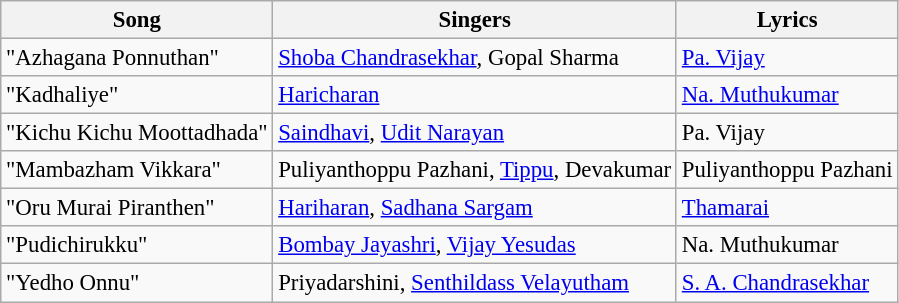<table class="wikitable" style="font-size:95%;">
<tr>
<th>Song</th>
<th>Singers</th>
<th>Lyrics</th>
</tr>
<tr>
<td>"Azhagana Ponnuthan"</td>
<td><a href='#'>Shoba Chandrasekhar</a>, Gopal Sharma</td>
<td><a href='#'>Pa. Vijay</a></td>
</tr>
<tr>
<td>"Kadhaliye"</td>
<td><a href='#'>Haricharan</a></td>
<td><a href='#'>Na. Muthukumar</a></td>
</tr>
<tr>
<td>"Kichu Kichu Moottadhada"</td>
<td><a href='#'>Saindhavi</a>, <a href='#'>Udit Narayan</a></td>
<td>Pa. Vijay</td>
</tr>
<tr>
<td>"Mambazham Vikkara"</td>
<td>Puliyanthoppu Pazhani, <a href='#'>Tippu</a>, Devakumar</td>
<td>Puliyanthoppu Pazhani</td>
</tr>
<tr>
<td>"Oru Murai Piranthen"</td>
<td><a href='#'>Hariharan</a>, <a href='#'>Sadhana Sargam</a></td>
<td><a href='#'>Thamarai</a></td>
</tr>
<tr>
<td>"Pudichirukku"</td>
<td><a href='#'>Bombay Jayashri</a>, <a href='#'>Vijay Yesudas</a></td>
<td>Na. Muthukumar</td>
</tr>
<tr>
<td>"Yedho Onnu"</td>
<td>Priyadarshini, <a href='#'>Senthildass Velayutham</a></td>
<td><a href='#'>S. A. Chandrasekhar</a></td>
</tr>
</table>
